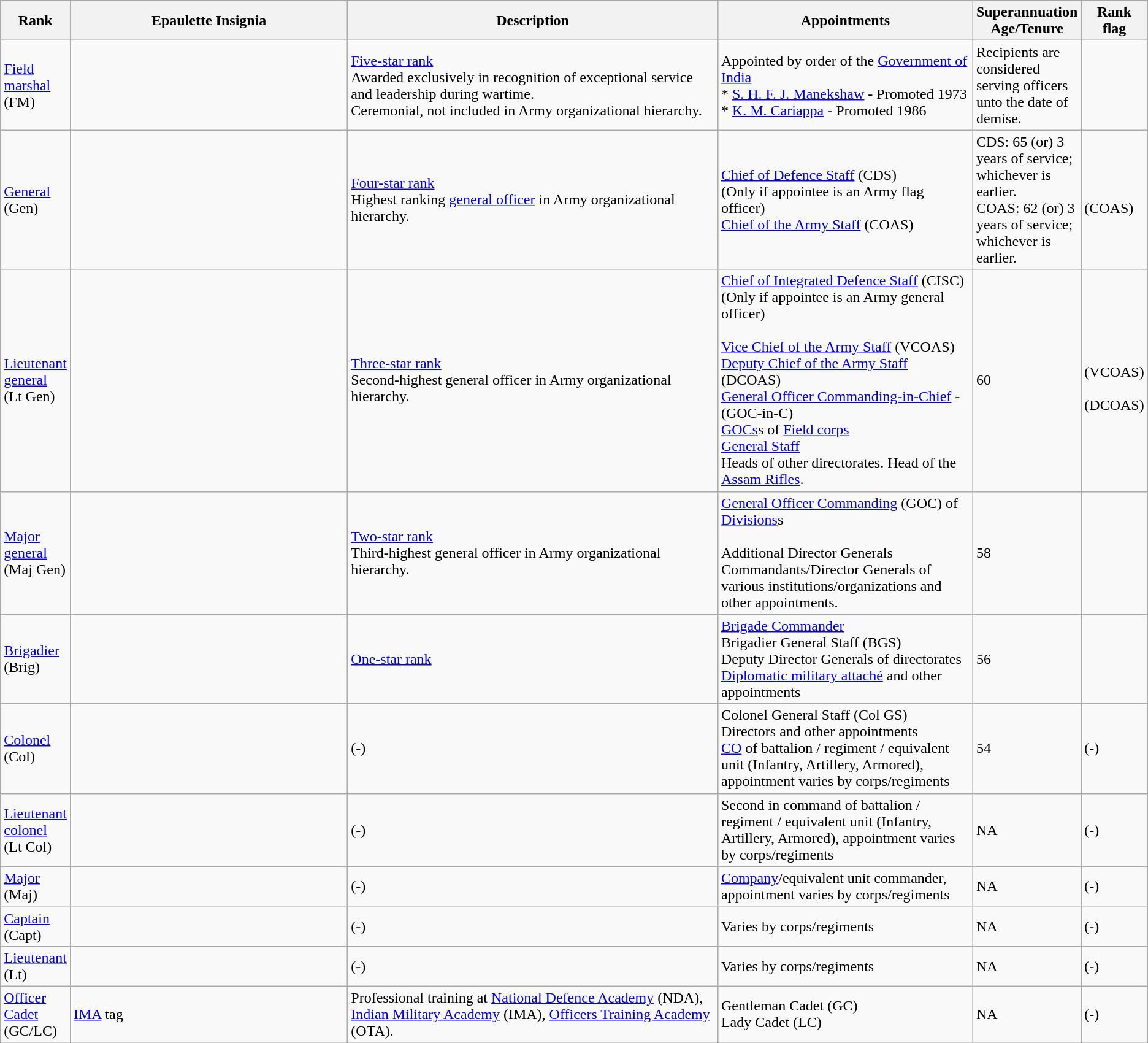<table class="wikitable">
<tr>
<th width=5%>Rank</th>
<th width=30%>Epaulette Insignia</th>
<th width=40%>Description</th>
<th width=30%>Appointments</th>
<th width=25%>Superannuation Age/Tenure</th>
<th width=25%>Rank flag</th>
</tr>
<tr>
<td><a href='#'>Field marshal</a><br>(FM)</td>
<td></td>
<td><a href='#'>Five-star rank</a><br>Awarded exclusively in recognition of exceptional service and leadership during wartime.<br>Ceremonial, not included in Army organizational hierarchy.</td>
<td>Appointed by order of the <a href='#'>Government of India</a><br>* <a href='#'>S. H. F. J. Manekshaw</a> -  Promoted 1973<br>* <a href='#'>K. M. Cariappa</a> - Promoted 1986</td>
<td>Recipients are considered serving officers unto the date of demise.</td>
<td></td>
</tr>
<tr>
<td><a href='#'>General</a><br>(Gen)</td>
<td></td>
<td><a href='#'>Four-star rank</a><br>Highest ranking <a href='#'>general officer</a> in Army organizational hierarchy.</td>
<td><a href='#'>Chief of Defence Staff</a> (CDS)<br>(Only if appointee is an Army flag officer)<br><a href='#'>Chief of the Army Staff</a> (COAS)<br></td>
<td>CDS: 65 (or) 3 years of service; whichever is earlier.<br>COAS: 62 (or) 3 years of service; whichever is earlier.</td>
<td><br>(COAS)</td>
</tr>
<tr>
<td><a href='#'>Lieutenant general</a><br>(Lt Gen)</td>
<td></td>
<td><a href='#'>Three-star rank</a><br>Second-highest general officer in Army organizational hierarchy.</td>
<td><a href='#'>Chief of Integrated Defence Staff</a> (CISC) (Only if appointee is an Army general officer)<br><br><a href='#'>Vice Chief of the Army Staff</a> (VCOAS)<br>
<a href='#'>Deputy Chief of the Army Staff</a> (DCOAS)<br>
<a href='#'>General Officer Commanding-in-Chief</a> - 
(GOC-in-C)<br>
<a href='#'>GOCs</a>s of <a href='#'>Field corps</a><br>
<a href='#'>General Staff</a><br>
Heads of other directorates.
Head of the <a href='#'>Assam Rifles</a>.</td>
<td>60</td>
<td><br>(VCOAS)<br><br>(DCOAS)</td>
</tr>
<tr>
<td><a href='#'>Major general</a><br>(Maj Gen)</td>
<td></td>
<td><a href='#'>Two-star rank</a><br>Third-highest general officer in Army organizational hierarchy.</td>
<td><a href='#'>General Officer Commanding</a> (GOC) of <a href='#'>Divisions</a>s<br><br>Additional Director Generals
Commandants/Director Generals of various institutions/organizations and other appointments.</td>
<td>58</td>
<td></td>
</tr>
<tr>
<td><a href='#'>Brigadier</a><br>(Brig)</td>
<td></td>
<td><a href='#'>One-star rank</a></td>
<td><a href='#'>Brigade Commander</a><br>Brigadier General Staff (BGS)<br>Deputy Director Generals of directorates<br><a href='#'>Diplomatic military attaché</a> and other appointments</td>
<td>56</td>
<td></td>
</tr>
<tr>
<td><a href='#'>Colonel</a> <br>(Col)</td>
<td></td>
<td>(-)</td>
<td>Colonel General Staff (Col GS)<br>Directors and other appointments <br> <a href='#'>CO</a> of battalion / regiment / equivalent unit (Infantry, Artillery, Armored), appointment varies by corps/regiments</td>
<td>54</td>
<td>(-)</td>
</tr>
<tr>
<td><a href='#'>Lieutenant colonel</a><br>(Lt Col)</td>
<td></td>
<td>(-)</td>
<td>Second in command of battalion / regiment / equivalent unit (Infantry, Artillery, Armored), appointment varies by corps/regiments</td>
<td>NA</td>
<td>(-)</td>
</tr>
<tr>
<td><a href='#'>Major</a><br>(Maj)</td>
<td></td>
<td>(-)</td>
<td><a href='#'>Company</a>/equivalent unit commander, appointment varies by corps/regiments</td>
<td>NA</td>
<td>(-)</td>
</tr>
<tr>
<td><a href='#'>Captain</a><br>(Capt)</td>
<td></td>
<td>(-)</td>
<td>Varies by corps/regiments</td>
<td>NA</td>
<td>(-)</td>
</tr>
<tr>
<td><a href='#'>Lieutenant</a><br>(Lt)</td>
<td></td>
<td>(-)</td>
<td>Varies by corps/regiments</td>
<td>NA</td>
<td>(-)</td>
</tr>
<tr>
<td><a href='#'>Officer Cadet</a> (GC/LC)</td>
<td><a href='#'>IMA</a> tag</td>
<td>Professional training at <a href='#'>National Defence Academy</a> (NDA), <a href='#'>Indian Military Academy</a> (IMA), <a href='#'>Officers Training Academy</a> (OTA).</td>
<td>Gentleman Cadet (GC)<br>Lady Cadet (LC)</td>
<td>NA</td>
<td>(-)</td>
</tr>
</table>
